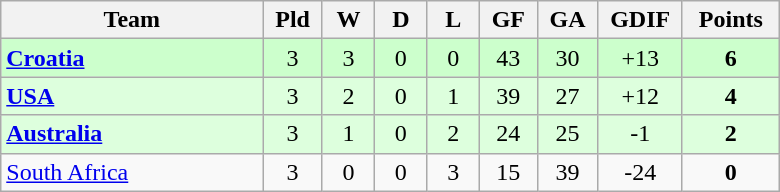<table class=wikitable style="text-align:center" width=520>
<tr>
<th width=25%>Team</th>
<th width=5%>Pld</th>
<th width=5%>W</th>
<th width=5%>D</th>
<th width=5%>L</th>
<th width=5%>GF</th>
<th width=5%>GA</th>
<th width=5%>GDIF</th>
<th width=8%>Points</th>
</tr>
<tr bgcolor=#ccffcc>
<td align="left"> <strong><a href='#'>Croatia</a></strong></td>
<td>3</td>
<td>3</td>
<td>0</td>
<td>0</td>
<td>43</td>
<td>30</td>
<td>+13</td>
<td><strong>6</strong></td>
</tr>
<tr bgcolor=#ddffdd>
<td align="left"> <strong><a href='#'>USA</a></strong></td>
<td>3</td>
<td>2</td>
<td>0</td>
<td>1</td>
<td>39</td>
<td>27</td>
<td>+12</td>
<td><strong>4</strong></td>
</tr>
<tr bgcolor=#ddffdd>
<td align="left"> <strong><a href='#'>Australia</a></strong></td>
<td>3</td>
<td>1</td>
<td>0</td>
<td>2</td>
<td>24</td>
<td>25</td>
<td>-1</td>
<td><strong>2</strong></td>
</tr>
<tr>
<td align="left"> <a href='#'>South Africa</a></td>
<td>3</td>
<td>0</td>
<td>0</td>
<td>3</td>
<td>15</td>
<td>39</td>
<td>-24</td>
<td><strong>0</strong></td>
</tr>
</table>
